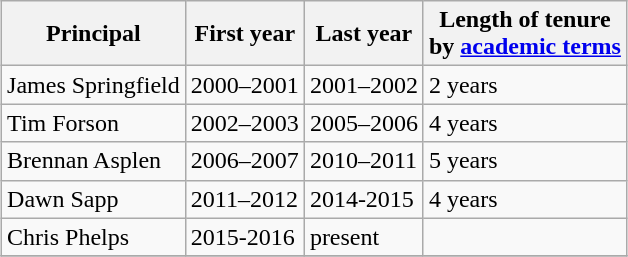<table class="sortable wikitable" style="margin: 1em auto 1em auto">
<tr>
<th>Principal</th>
<th>First year</th>
<th>Last year</th>
<th>Length of tenure<br>by <a href='#'>academic terms</a></th>
</tr>
<tr>
<td>James Springfield</td>
<td>2000–2001</td>
<td>2001–2002</td>
<td>2 years</td>
</tr>
<tr>
<td>Tim Forson</td>
<td>2002–2003</td>
<td>2005–2006</td>
<td>4 years</td>
</tr>
<tr>
<td>Brennan Asplen</td>
<td>2006–2007</td>
<td>2010–2011</td>
<td>5 years</td>
</tr>
<tr>
<td>Dawn Sapp</td>
<td>2011–2012</td>
<td>2014-2015</td>
<td>4 years</td>
</tr>
<tr>
<td>Chris Phelps</td>
<td>2015-2016</td>
<td>present</td>
<td></td>
</tr>
<tr>
</tr>
</table>
